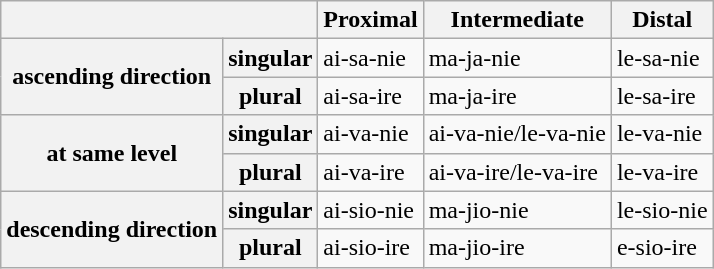<table class="wikitable">
<tr>
<th colspan="2"></th>
<th>Proximal</th>
<th>Intermediate</th>
<th>Distal</th>
</tr>
<tr>
<th rowspan="2">ascending direction</th>
<th>singular</th>
<td>ai-sa-nie</td>
<td>ma-ja-nie</td>
<td>le-sa-nie</td>
</tr>
<tr>
<th>plural</th>
<td>ai-sa-ire</td>
<td>ma-ja-ire</td>
<td>le-sa-ire</td>
</tr>
<tr>
<th rowspan="2">at same level</th>
<th>singular</th>
<td>ai-va-nie</td>
<td>ai-va-nie/le-va-nie</td>
<td>le-va-nie</td>
</tr>
<tr>
<th>plural</th>
<td>ai-va-ire</td>
<td>ai-va-ire/le-va-ire</td>
<td>le-va-ire</td>
</tr>
<tr>
<th rowspan="2">descending direction</th>
<th>singular</th>
<td>ai-sio-nie</td>
<td>ma-jio-nie</td>
<td>le-sio-nie</td>
</tr>
<tr>
<th>plural</th>
<td>ai-sio-ire</td>
<td>ma-jio-ire</td>
<td>e-sio-ire</td>
</tr>
</table>
